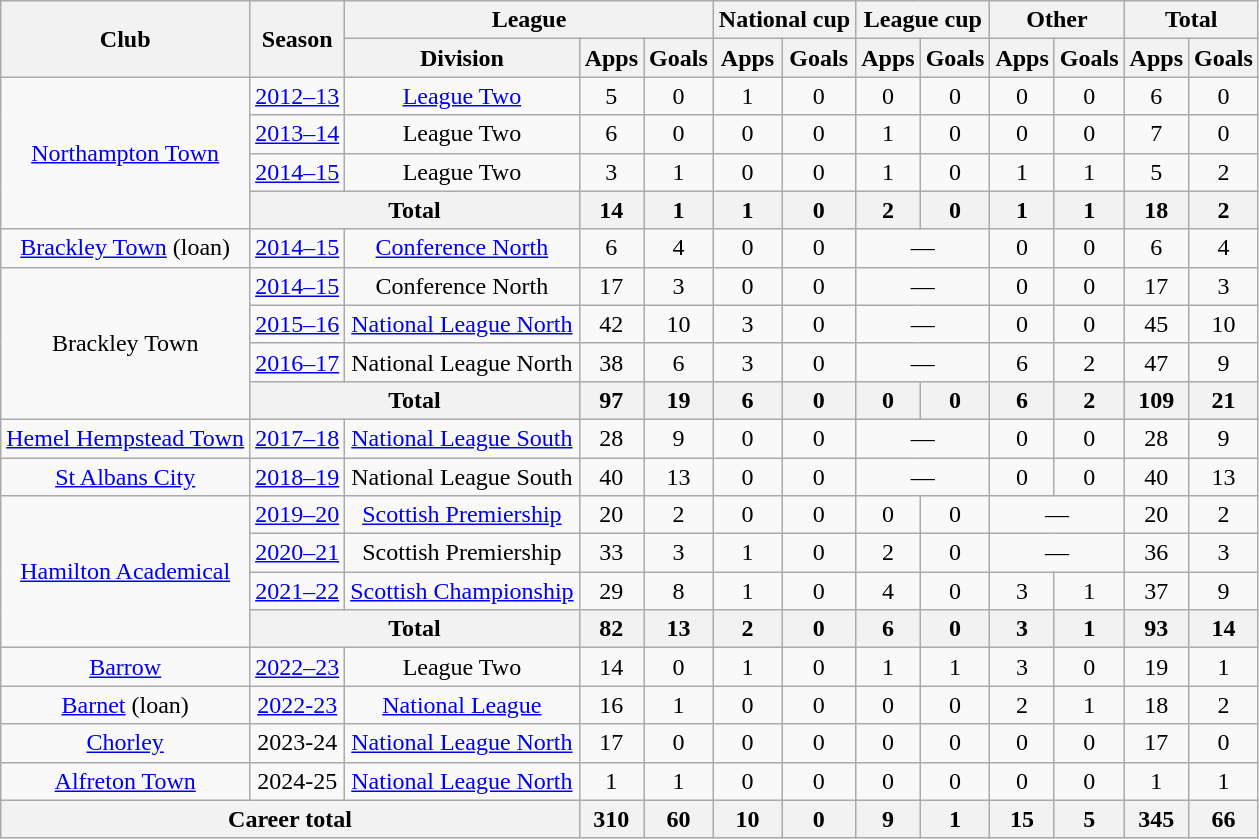<table class=wikitable style=text-align:center>
<tr>
<th rowspan="2">Club</th>
<th rowspan="2">Season</th>
<th colspan="3">League</th>
<th colspan="2">National cup</th>
<th colspan="2">League cup</th>
<th colspan="2">Other</th>
<th colspan="2">Total</th>
</tr>
<tr>
<th>Division</th>
<th>Apps</th>
<th>Goals</th>
<th>Apps</th>
<th>Goals</th>
<th>Apps</th>
<th>Goals</th>
<th>Apps</th>
<th>Goals</th>
<th>Apps</th>
<th>Goals</th>
</tr>
<tr>
<td rowspan="4"><a href='#'>Northampton Town</a></td>
<td><a href='#'>2012–13</a></td>
<td><a href='#'>League Two</a></td>
<td>5</td>
<td>0</td>
<td>1</td>
<td>0</td>
<td>0</td>
<td>0</td>
<td>0</td>
<td>0</td>
<td>6</td>
<td>0</td>
</tr>
<tr>
<td><a href='#'>2013–14</a></td>
<td>League Two</td>
<td>6</td>
<td>0</td>
<td>0</td>
<td>0</td>
<td>1</td>
<td>0</td>
<td>0</td>
<td>0</td>
<td>7</td>
<td>0</td>
</tr>
<tr>
<td><a href='#'>2014–15</a></td>
<td>League Two</td>
<td>3</td>
<td>1</td>
<td>0</td>
<td>0</td>
<td>1</td>
<td>0</td>
<td>1</td>
<td>1</td>
<td>5</td>
<td>2</td>
</tr>
<tr>
<th colspan="2">Total</th>
<th>14</th>
<th>1</th>
<th>1</th>
<th>0</th>
<th>2</th>
<th>0</th>
<th>1</th>
<th>1</th>
<th>18</th>
<th>2</th>
</tr>
<tr>
<td><a href='#'>Brackley Town</a> (loan)</td>
<td><a href='#'>2014–15</a></td>
<td><a href='#'>Conference North</a></td>
<td>6</td>
<td>4</td>
<td>0</td>
<td>0</td>
<td colspan="2">—</td>
<td>0</td>
<td>0</td>
<td>6</td>
<td>4</td>
</tr>
<tr>
<td rowspan="4">Brackley Town</td>
<td><a href='#'>2014–15</a></td>
<td>Conference North</td>
<td>17</td>
<td>3</td>
<td>0</td>
<td>0</td>
<td colspan="2">—</td>
<td>0</td>
<td>0</td>
<td>17</td>
<td>3</td>
</tr>
<tr>
<td><a href='#'>2015–16</a></td>
<td><a href='#'>National League North</a></td>
<td>42</td>
<td>10</td>
<td>3</td>
<td>0</td>
<td colspan="2">—</td>
<td>0</td>
<td>0</td>
<td>45</td>
<td>10</td>
</tr>
<tr>
<td><a href='#'>2016–17</a></td>
<td>National League North</td>
<td>38</td>
<td>6</td>
<td>3</td>
<td>0</td>
<td colspan="2">—</td>
<td>6</td>
<td>2</td>
<td>47</td>
<td>9</td>
</tr>
<tr>
<th colspan="2">Total</th>
<th>97</th>
<th>19</th>
<th>6</th>
<th>0</th>
<th>0</th>
<th>0</th>
<th>6</th>
<th>2</th>
<th>109</th>
<th>21</th>
</tr>
<tr>
<td><a href='#'>Hemel Hempstead Town</a></td>
<td><a href='#'>2017–18</a></td>
<td><a href='#'>National League South</a></td>
<td>28</td>
<td>9</td>
<td>0</td>
<td>0</td>
<td colspan="2">—</td>
<td>0</td>
<td>0</td>
<td>28</td>
<td>9</td>
</tr>
<tr>
<td><a href='#'>St Albans City</a></td>
<td><a href='#'>2018–19</a></td>
<td>National League South</td>
<td>40</td>
<td>13</td>
<td>0</td>
<td>0</td>
<td colspan="2">—</td>
<td>0</td>
<td>0</td>
<td>40</td>
<td>13</td>
</tr>
<tr>
<td rowspan="4"><a href='#'>Hamilton Academical</a></td>
<td><a href='#'>2019–20</a></td>
<td><a href='#'>Scottish Premiership</a></td>
<td>20</td>
<td>2</td>
<td>0</td>
<td>0</td>
<td>0</td>
<td>0</td>
<td colspan="2">—</td>
<td>20</td>
<td>2</td>
</tr>
<tr>
<td><a href='#'>2020–21</a></td>
<td>Scottish Premiership</td>
<td>33</td>
<td>3</td>
<td>1</td>
<td>0</td>
<td>2</td>
<td>0</td>
<td colspan="2">—</td>
<td>36</td>
<td>3</td>
</tr>
<tr>
<td><a href='#'>2021–22</a></td>
<td><a href='#'>Scottish Championship</a></td>
<td>29</td>
<td>8</td>
<td>1</td>
<td>0</td>
<td>4</td>
<td>0</td>
<td>3</td>
<td>1</td>
<td>37</td>
<td>9</td>
</tr>
<tr>
<th colspan="2">Total</th>
<th>82</th>
<th>13</th>
<th>2</th>
<th>0</th>
<th>6</th>
<th>0</th>
<th>3</th>
<th>1</th>
<th>93</th>
<th>14</th>
</tr>
<tr>
<td><a href='#'>Barrow</a></td>
<td><a href='#'>2022–23</a></td>
<td>League Two</td>
<td>14</td>
<td>0</td>
<td>1</td>
<td>0</td>
<td>1</td>
<td>1</td>
<td>3</td>
<td>0</td>
<td>19</td>
<td>1</td>
</tr>
<tr>
<td><a href='#'>Barnet</a> (loan)</td>
<td><a href='#'>2022-23</a></td>
<td><a href='#'>National League</a></td>
<td>16</td>
<td>1</td>
<td>0</td>
<td>0</td>
<td>0</td>
<td>0</td>
<td>2</td>
<td>1</td>
<td>18</td>
<td>2</td>
</tr>
<tr>
<td><a href='#'>Chorley</a></td>
<td>2023-24</td>
<td><a href='#'>National League North</a></td>
<td>17</td>
<td>0</td>
<td>0</td>
<td>0</td>
<td>0</td>
<td>0</td>
<td>0</td>
<td>0</td>
<td>17</td>
<td>0</td>
</tr>
<tr>
<td><a href='#'>Alfreton Town</a></td>
<td>2024-25</td>
<td><a href='#'>National League North</a></td>
<td>1</td>
<td>1</td>
<td>0</td>
<td>0</td>
<td>0</td>
<td>0</td>
<td>0</td>
<td>0</td>
<td>1</td>
<td>1</td>
</tr>
<tr>
<th colspan="3">Career total</th>
<th>310</th>
<th>60</th>
<th>10</th>
<th>0</th>
<th>9</th>
<th>1</th>
<th>15</th>
<th>5</th>
<th>345</th>
<th>66</th>
</tr>
</table>
